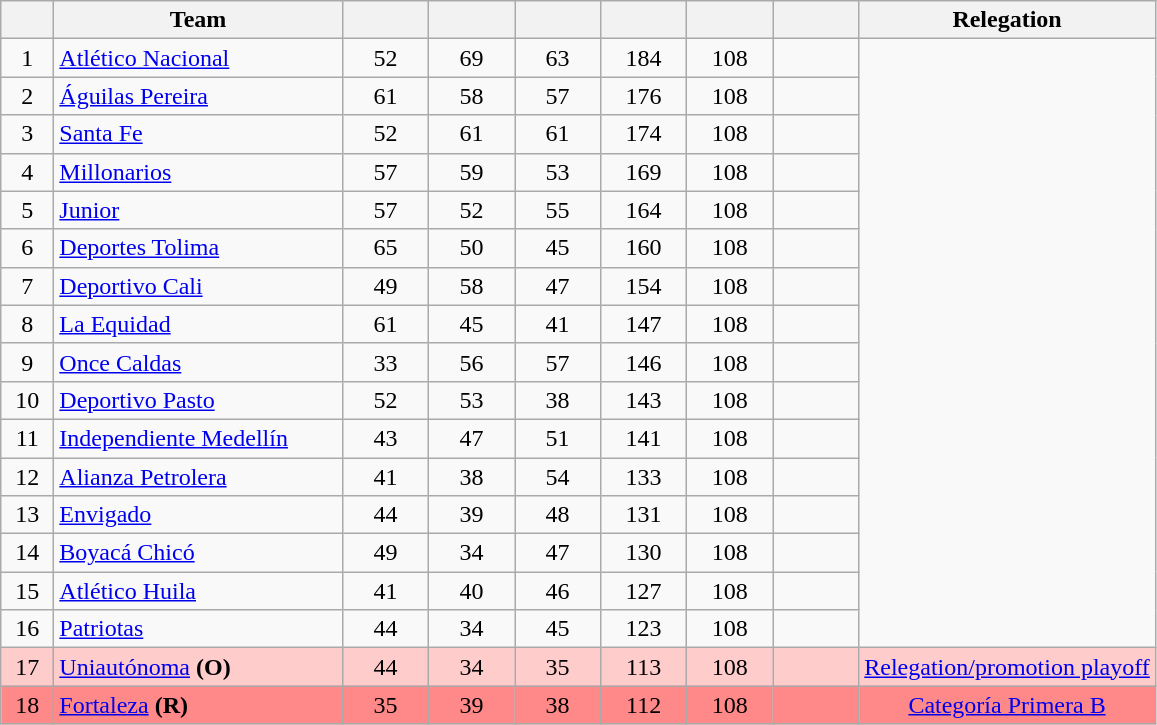<table class="wikitable" style="text-align: center;">
<tr>
<th width=28><br></th>
<th width=185>Team</th>
<th width=50></th>
<th width=50></th>
<th width=50></th>
<th width=50></th>
<th width=50></th>
<th width=50><br></th>
<th>Relegation</th>
</tr>
<tr>
<td>1</td>
<td align="left"><a href='#'>Atlético Nacional</a></td>
<td>52</td>
<td>69</td>
<td>63</td>
<td>184</td>
<td>108</td>
<td><strong></strong></td>
</tr>
<tr>
<td>2</td>
<td align="left"><a href='#'>Águilas Pereira</a></td>
<td>61</td>
<td>58</td>
<td>57</td>
<td>176</td>
<td>108</td>
<td><strong></strong></td>
</tr>
<tr>
<td>3</td>
<td align="left"><a href='#'>Santa Fe</a></td>
<td>52</td>
<td>61</td>
<td>61</td>
<td>174</td>
<td>108</td>
<td><strong></strong></td>
</tr>
<tr>
<td>4</td>
<td align="left"><a href='#'>Millonarios</a></td>
<td>57</td>
<td>59</td>
<td>53</td>
<td>169</td>
<td>108</td>
<td><strong></strong></td>
</tr>
<tr>
<td>5</td>
<td align="left"><a href='#'>Junior</a></td>
<td>57</td>
<td>52</td>
<td>55</td>
<td>164</td>
<td>108</td>
<td><strong></strong></td>
</tr>
<tr>
<td>6</td>
<td align="left"><a href='#'>Deportes Tolima</a></td>
<td>65</td>
<td>50</td>
<td>45</td>
<td>160</td>
<td>108</td>
<td><strong></strong></td>
</tr>
<tr>
<td>7</td>
<td align="left"><a href='#'>Deportivo Cali</a></td>
<td>49</td>
<td>58</td>
<td>47</td>
<td>154</td>
<td>108</td>
<td><strong></strong></td>
</tr>
<tr>
<td>8</td>
<td align="left"><a href='#'>La Equidad</a></td>
<td>61</td>
<td>45</td>
<td>41</td>
<td>147</td>
<td>108</td>
<td><strong></strong></td>
</tr>
<tr>
<td>9</td>
<td align="left"><a href='#'>Once Caldas</a></td>
<td>33</td>
<td>56</td>
<td>57</td>
<td>146</td>
<td>108</td>
<td><strong></strong></td>
</tr>
<tr>
<td>10</td>
<td align="left"><a href='#'>Deportivo Pasto</a></td>
<td>52</td>
<td>53</td>
<td>38</td>
<td>143</td>
<td>108</td>
<td><strong></strong></td>
</tr>
<tr>
<td>11</td>
<td align="left"><a href='#'>Independiente Medellín</a></td>
<td>43</td>
<td>47</td>
<td>51</td>
<td>141</td>
<td>108</td>
<td><strong></strong></td>
</tr>
<tr>
<td>12</td>
<td align="left"><a href='#'>Alianza Petrolera</a></td>
<td>41</td>
<td>38</td>
<td>54</td>
<td>133</td>
<td>108</td>
<td><strong></strong></td>
</tr>
<tr>
<td>13</td>
<td align="left"><a href='#'>Envigado</a></td>
<td>44</td>
<td>39</td>
<td>48</td>
<td>131</td>
<td>108</td>
<td><strong></strong></td>
</tr>
<tr>
<td>14</td>
<td align="left"><a href='#'>Boyacá Chicó</a></td>
<td>49</td>
<td>34</td>
<td>47</td>
<td>130</td>
<td>108</td>
<td><strong></strong></td>
</tr>
<tr>
<td>15</td>
<td align="left"><a href='#'>Atlético Huila</a></td>
<td>41</td>
<td>40</td>
<td>46</td>
<td>127</td>
<td>108</td>
<td><strong></strong></td>
</tr>
<tr>
<td>16</td>
<td align="left"><a href='#'>Patriotas</a></td>
<td>44</td>
<td>34</td>
<td>45</td>
<td>123</td>
<td>108</td>
<td><strong></strong></td>
</tr>
<tr bgcolor=#FFCCCC>
<td>17</td>
<td align="left"><a href='#'>Uniautónoma</a> <strong>(O)</strong></td>
<td>44</td>
<td>34</td>
<td>35</td>
<td>113</td>
<td>108</td>
<td><strong></strong></td>
<td><a href='#'>Relegation/promotion playoff</a></td>
</tr>
<tr bgcolor=#FF8888>
<td>18</td>
<td align="left"><a href='#'>Fortaleza</a> <strong>(R)</strong></td>
<td>35</td>
<td>39</td>
<td>38</td>
<td>112</td>
<td>108</td>
<td><strong></strong></td>
<td><a href='#'>Categoría Primera B</a></td>
</tr>
</table>
